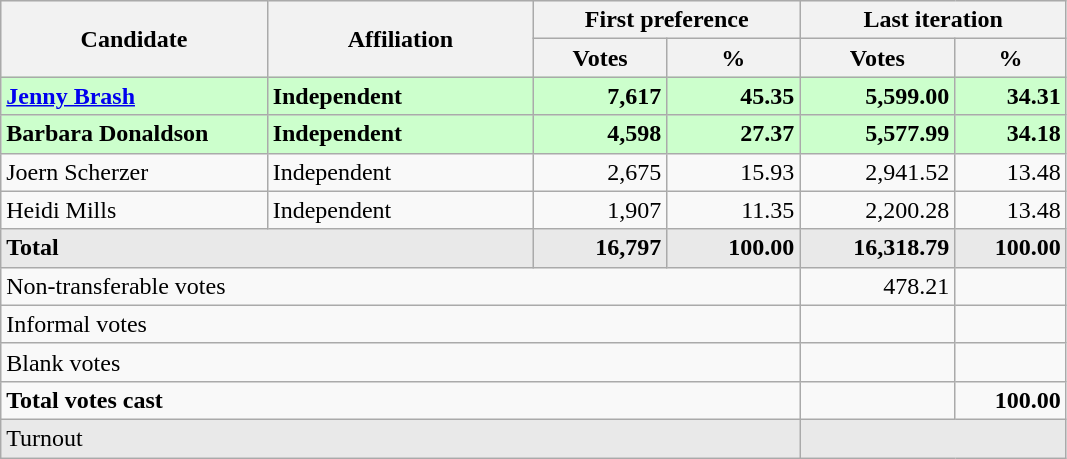<table class="wikitable">
<tr style="background:#e9e9e9;">
<th rowspan="2" style="width:20%;">Candidate</th>
<th rowspan="2" style="width:20%;">Affiliation</th>
<th colspan="2" style="width:20%;">First preference</th>
<th colspan="2" style="width:20%;">Last iteration</th>
</tr>
<tr style="background:#e9e9e9;">
<th>Votes</th>
<th>%</th>
<th>Votes</th>
<th>%</th>
</tr>
<tr style="text-align:right;background:#cfc;">
<td style="text-align:left;"><strong><a href='#'>Jenny Brash</a> </strong></td>
<td style="text-align:left;"><strong>Independent</strong></td>
<td><strong>7,617</strong></td>
<td><strong>45.35</strong></td>
<td><strong>5,599.00</strong></td>
<td><strong>34.31</strong></td>
</tr>
<tr style="text-align:right;background:#cfc;">
<td style="text-align:left;"><strong>Barbara Donaldson</strong></td>
<td style="text-align:left;"><strong>Independent</strong></td>
<td><strong>4,598</strong></td>
<td><strong>27.37</strong></td>
<td><strong>5,577.99</strong></td>
<td><strong>34.18</strong></td>
</tr>
<tr style="text-align:right;">
<td style="text-align:left;">Joern Scherzer</td>
<td style="text-align:left;">Independent</td>
<td>2,675</td>
<td>15.93</td>
<td>2,941.52</td>
<td>13.48</td>
</tr>
<tr style="text-align:right;">
<td style="text-align:left;">Heidi Mills</td>
<td style="text-align:left;">Independent</td>
<td>1,907</td>
<td>11.35</td>
<td>2,200.28</td>
<td>13.48</td>
</tr>
<tr style="background:#e9e9e9;text-align:right;">
<td colspan=2 style="text-align:left;"><strong>Total</strong></td>
<td><strong>16,797</strong></td>
<td><strong>100.00</strong></td>
<td><strong>16,318.79</strong></td>
<td><strong>100.00</strong></td>
</tr>
<tr style="text-align:right;">
<td colspan=4 style="text-align:left;">Non-transferable votes</td>
<td>478.21</td>
<td></td>
</tr>
<tr style="text-align:right;">
<td colspan=4 style="text-align:left;">Informal votes</td>
<td></td>
<td></td>
</tr>
<tr style="text-align:right;">
<td colspan=4 style="text-align:left;">Blank votes</td>
<td></td>
<td></td>
</tr>
<tr style="text-align:right;">
<td colspan=4 style="text-align:left;"><strong>Total votes cast</strong></td>
<td></td>
<td><strong>100.00</strong></td>
</tr>
<tr style="background:#e9e9e9;text-align:right;">
<td colspan=4 style="text-align:left;">Turnout</td>
<td colspan=2></td>
</tr>
</table>
